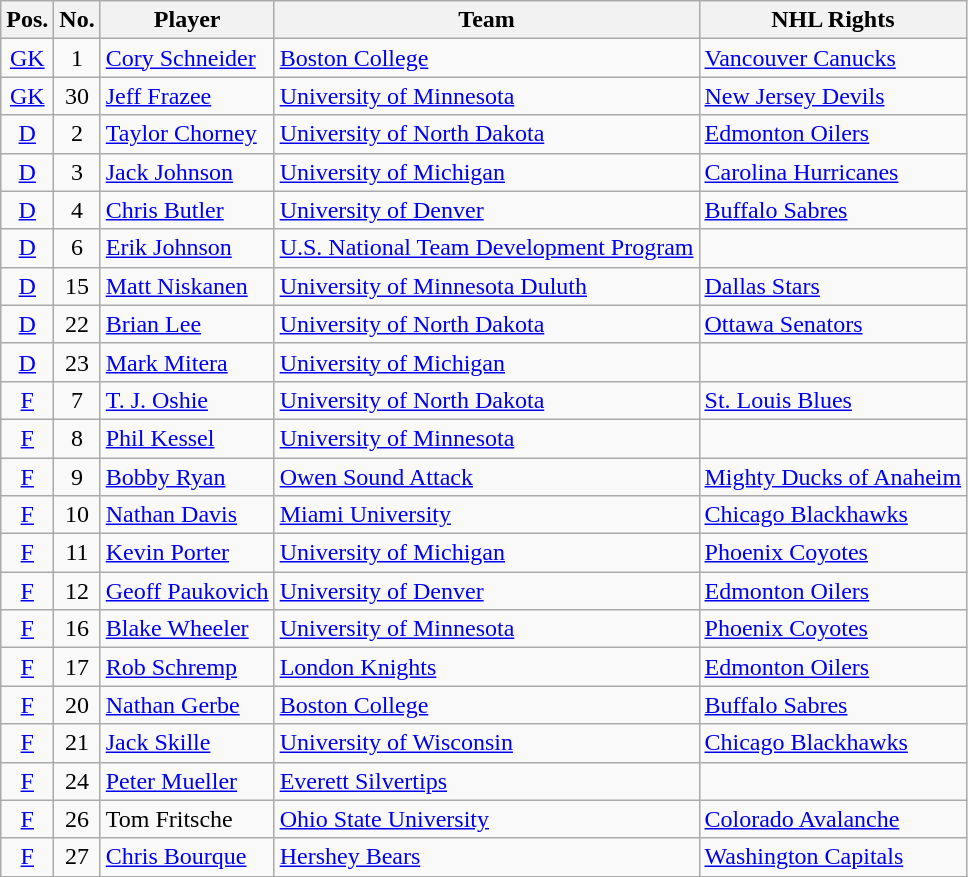<table class="wikitable sortable">
<tr>
<th>Pos.</th>
<th>No.</th>
<th>Player</th>
<th>Team</th>
<th>NHL Rights</th>
</tr>
<tr>
<td style="text-align:center;"><a href='#'>GK</a></td>
<td style="text-align:center;">1</td>
<td><a href='#'>Cory Schneider</a></td>
<td> <a href='#'>Boston College</a></td>
<td><a href='#'>Vancouver Canucks</a></td>
</tr>
<tr>
<td style="text-align:center;"><a href='#'>GK</a></td>
<td style="text-align:center;">30</td>
<td><a href='#'>Jeff Frazee</a></td>
<td> <a href='#'>University of Minnesota</a></td>
<td><a href='#'>New Jersey Devils</a></td>
</tr>
<tr>
<td style="text-align:center;"><a href='#'>D</a></td>
<td style="text-align:center;">2</td>
<td><a href='#'>Taylor Chorney</a></td>
<td> <a href='#'>University of North Dakota</a></td>
<td><a href='#'>Edmonton Oilers</a></td>
</tr>
<tr>
<td style="text-align:center;"><a href='#'>D</a></td>
<td style="text-align:center;">3</td>
<td><a href='#'>Jack Johnson</a></td>
<td> <a href='#'>University of Michigan</a></td>
<td><a href='#'>Carolina Hurricanes</a></td>
</tr>
<tr>
<td style="text-align:center;"><a href='#'>D</a></td>
<td style="text-align:center;">4</td>
<td><a href='#'>Chris Butler</a></td>
<td> <a href='#'>University of Denver</a></td>
<td><a href='#'>Buffalo Sabres</a></td>
</tr>
<tr>
<td style="text-align:center;"><a href='#'>D</a></td>
<td style="text-align:center;">6</td>
<td><a href='#'>Erik Johnson</a></td>
<td> <a href='#'>U.S. National Team Development Program</a></td>
<td></td>
</tr>
<tr>
<td style="text-align:center;"><a href='#'>D</a></td>
<td style="text-align:center;">15</td>
<td><a href='#'>Matt Niskanen</a></td>
<td> <a href='#'>University of Minnesota Duluth</a></td>
<td><a href='#'>Dallas Stars</a></td>
</tr>
<tr>
<td style="text-align:center;"><a href='#'>D</a></td>
<td style="text-align:center;">22</td>
<td><a href='#'>Brian Lee</a></td>
<td> <a href='#'>University of North Dakota</a></td>
<td><a href='#'>Ottawa Senators</a></td>
</tr>
<tr>
<td style="text-align:center;"><a href='#'>D</a></td>
<td style="text-align:center;">23</td>
<td><a href='#'>Mark Mitera</a></td>
<td> <a href='#'>University of Michigan</a></td>
<td></td>
</tr>
<tr>
<td style="text-align:center;"><a href='#'>F</a></td>
<td style="text-align:center;">7</td>
<td><a href='#'>T. J. Oshie</a></td>
<td> <a href='#'>University of North Dakota</a></td>
<td><a href='#'>St. Louis Blues</a></td>
</tr>
<tr>
<td style="text-align:center;"><a href='#'>F</a></td>
<td style="text-align:center;">8</td>
<td><a href='#'>Phil Kessel</a></td>
<td> <a href='#'>University of Minnesota</a></td>
<td></td>
</tr>
<tr>
<td style="text-align:center;"><a href='#'>F</a></td>
<td style="text-align:center;">9</td>
<td><a href='#'>Bobby Ryan</a></td>
<td> <a href='#'>Owen Sound Attack</a></td>
<td><a href='#'>Mighty Ducks of Anaheim</a></td>
</tr>
<tr>
<td style="text-align:center;"><a href='#'>F</a></td>
<td style="text-align:center;">10</td>
<td><a href='#'>Nathan Davis</a></td>
<td> <a href='#'>Miami University</a></td>
<td><a href='#'>Chicago Blackhawks</a></td>
</tr>
<tr>
<td style="text-align:center;"><a href='#'>F</a></td>
<td style="text-align:center;">11</td>
<td><a href='#'>Kevin Porter</a></td>
<td> <a href='#'>University of Michigan</a></td>
<td><a href='#'>Phoenix Coyotes</a></td>
</tr>
<tr>
<td style="text-align:center;"><a href='#'>F</a></td>
<td style="text-align:center;">12</td>
<td><a href='#'>Geoff Paukovich</a></td>
<td> <a href='#'>University of Denver</a></td>
<td><a href='#'>Edmonton Oilers</a></td>
</tr>
<tr>
<td style="text-align:center;"><a href='#'>F</a></td>
<td style="text-align:center;">16</td>
<td><a href='#'>Blake Wheeler</a></td>
<td> <a href='#'>University of Minnesota</a></td>
<td><a href='#'>Phoenix Coyotes</a></td>
</tr>
<tr>
<td style="text-align:center;"><a href='#'>F</a></td>
<td style="text-align:center;">17</td>
<td><a href='#'>Rob Schremp</a></td>
<td> <a href='#'>London Knights</a></td>
<td><a href='#'>Edmonton Oilers</a></td>
</tr>
<tr>
<td style="text-align:center;"><a href='#'>F</a></td>
<td style="text-align:center;">20</td>
<td><a href='#'>Nathan Gerbe</a></td>
<td> <a href='#'>Boston College</a></td>
<td><a href='#'>Buffalo Sabres</a></td>
</tr>
<tr>
<td style="text-align:center;"><a href='#'>F</a></td>
<td style="text-align:center;">21</td>
<td><a href='#'>Jack Skille</a></td>
<td> <a href='#'>University of Wisconsin</a></td>
<td><a href='#'>Chicago Blackhawks</a></td>
</tr>
<tr>
<td style="text-align:center;"><a href='#'>F</a></td>
<td style="text-align:center;">24</td>
<td><a href='#'>Peter Mueller</a></td>
<td> <a href='#'>Everett Silvertips</a></td>
<td></td>
</tr>
<tr>
<td style="text-align:center;"><a href='#'>F</a></td>
<td style="text-align:center;">26</td>
<td>Tom Fritsche</td>
<td> <a href='#'>Ohio State University</a></td>
<td><a href='#'>Colorado Avalanche</a></td>
</tr>
<tr>
<td style="text-align:center;"><a href='#'>F</a></td>
<td style="text-align:center;">27</td>
<td><a href='#'>Chris Bourque</a></td>
<td> <a href='#'>Hershey Bears</a></td>
<td><a href='#'>Washington Capitals</a></td>
</tr>
<tr>
</tr>
</table>
